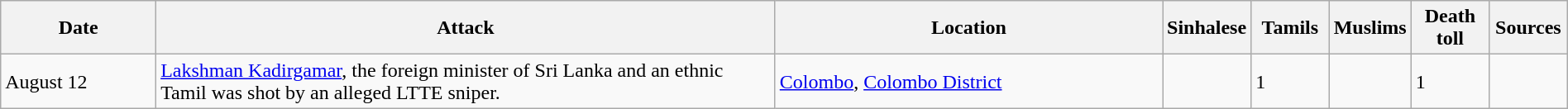<table class="wikitable" style="width:100%;">
<tr>
<th width="10%">Date</th>
<th width="40%">Attack</th>
<th width="25%">Location</th>
<th width="5%">Sinhalese</th>
<th width="5%">Tamils</th>
<th width="5%">Muslims</th>
<th width="5%">Death toll</th>
<th width="5%">Sources</th>
</tr>
<tr>
<td>August 12</td>
<td><a href='#'>Lakshman Kadirgamar</a>, the foreign minister of Sri Lanka and an ethnic Tamil was shot by an alleged LTTE sniper.</td>
<td><a href='#'>Colombo</a>, <a href='#'>Colombo District</a></td>
<td></td>
<td>1</td>
<td></td>
<td>1</td>
<td></td>
</tr>
</table>
